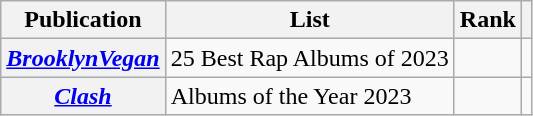<table class="wikitable sortable plainrowheaders">
<tr>
<th scope="col">Publication</th>
<th scope="col">List</th>
<th scope="col">Rank</th>
<th scope="col" class="unsortable"></th>
</tr>
<tr>
<th scope="row"><em><a href='#'>BrooklynVegan</a></em></th>
<td>25 Best Rap Albums of 2023</td>
<td></td>
<td></td>
</tr>
<tr>
<th scope="row"><em><a href='#'>Clash</a></em></th>
<td>Albums of the Year 2023</td>
<td></td>
<td></td>
</tr>
</table>
